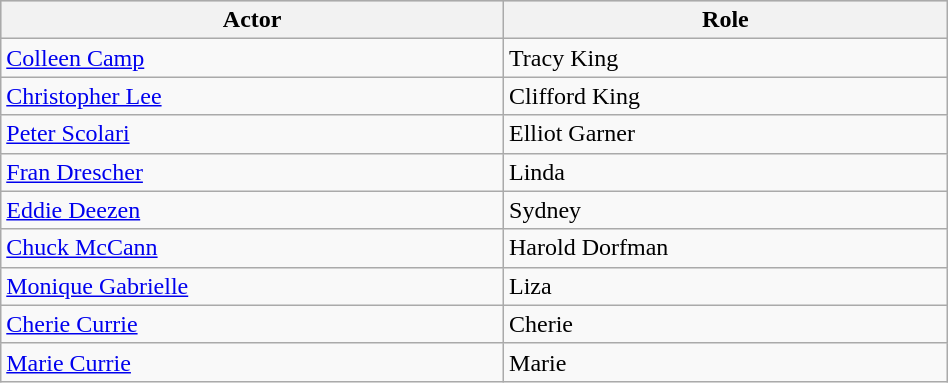<table class="wikitable" width="50%">
<tr bgcolor="#CCCCCC">
<th>Actor</th>
<th>Role</th>
</tr>
<tr>
<td><a href='#'>Colleen Camp</a></td>
<td>Tracy King</td>
</tr>
<tr>
<td><a href='#'>Christopher Lee</a></td>
<td>Clifford King</td>
</tr>
<tr>
<td><a href='#'>Peter Scolari</a></td>
<td>Elliot Garner</td>
</tr>
<tr>
<td><a href='#'>Fran Drescher</a></td>
<td>Linda</td>
</tr>
<tr>
<td><a href='#'>Eddie Deezen</a></td>
<td>Sydney</td>
</tr>
<tr>
<td><a href='#'>Chuck McCann</a></td>
<td>Harold Dorfman</td>
</tr>
<tr>
<td><a href='#'>Monique Gabrielle</a></td>
<td>Liza</td>
</tr>
<tr>
<td><a href='#'>Cherie Currie</a></td>
<td>Cherie</td>
</tr>
<tr>
<td><a href='#'>Marie Currie</a></td>
<td>Marie</td>
</tr>
</table>
